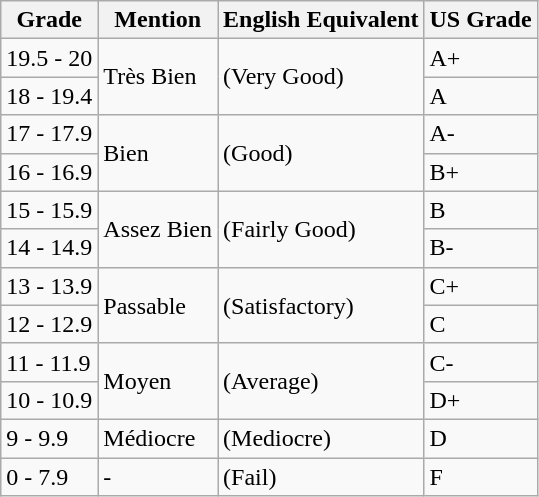<table class="wikitable">
<tr>
<th>Grade</th>
<th>Mention</th>
<th>English Equivalent</th>
<th>US Grade</th>
</tr>
<tr>
<td>19.5 - 20</td>
<td rowspan="2">Très Bien</td>
<td rowspan="2">(Very Good)</td>
<td>A+</td>
</tr>
<tr>
<td>18 - 19.4</td>
<td>A</td>
</tr>
<tr>
<td>17 - 17.9</td>
<td rowspan="2">Bien</td>
<td rowspan="2">(Good)</td>
<td>A-</td>
</tr>
<tr>
<td>16 - 16.9</td>
<td>B+</td>
</tr>
<tr>
<td>15 - 15.9</td>
<td rowspan="2">Assez Bien</td>
<td rowspan="2">(Fairly Good)</td>
<td>B</td>
</tr>
<tr>
<td>14 - 14.9</td>
<td>B-</td>
</tr>
<tr>
<td>13 - 13.9</td>
<td rowspan="2">Passable</td>
<td rowspan="2">(Satisfactory)</td>
<td>C+</td>
</tr>
<tr>
<td>12 - 12.9</td>
<td>C</td>
</tr>
<tr>
<td>11 - 11.9</td>
<td rowspan="2">Moyen</td>
<td rowspan="2">(Average)</td>
<td>C-</td>
</tr>
<tr>
<td>10 - 10.9</td>
<td>D+</td>
</tr>
<tr>
<td>9 - 9.9</td>
<td>Médiocre</td>
<td>(Mediocre)</td>
<td>D</td>
</tr>
<tr>
<td>0 - 7.9</td>
<td>-</td>
<td>(Fail)</td>
<td>F</td>
</tr>
</table>
